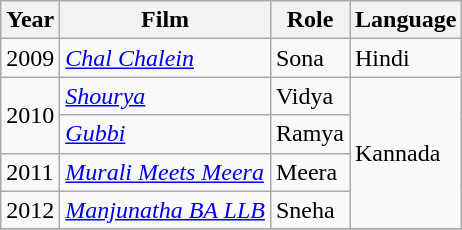<table class="wikitable sortable">
<tr>
<th>Year</th>
<th>Film</th>
<th>Role</th>
<th>Language</th>
</tr>
<tr>
<td>2009</td>
<td><em><a href='#'>Chal Chalein</a></em></td>
<td>Sona</td>
<td>Hindi</td>
</tr>
<tr>
<td rowspan="2">2010</td>
<td><em><a href='#'>Shourya</a></em></td>
<td>Vidya</td>
<td rowspan="4">Kannada</td>
</tr>
<tr>
<td><em><a href='#'>Gubbi</a></em></td>
<td>Ramya</td>
</tr>
<tr>
<td>2011</td>
<td><em><a href='#'>Murali Meets Meera</a></em></td>
<td>Meera</td>
</tr>
<tr>
<td>2012</td>
<td><em><a href='#'>Manjunatha BA LLB</a></em></td>
<td>Sneha</td>
</tr>
<tr>
</tr>
</table>
